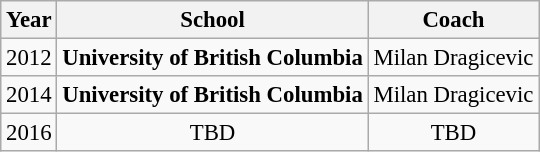<table class="wikitable sortable" style="font-size: 95%;text-align: center;">
<tr>
<th>Year</th>
<th>School</th>
<th>Coach</th>
</tr>
<tr>
<td>2012</td>
<td style=><strong>University of British Columbia</strong></td>
<td>Milan Dragicevic</td>
</tr>
<tr>
<td>2014</td>
<td style=><strong>University of British Columbia</strong></td>
<td>Milan Dragicevic</td>
</tr>
<tr>
<td>2016</td>
<td>TBD</td>
<td>TBD</td>
</tr>
</table>
